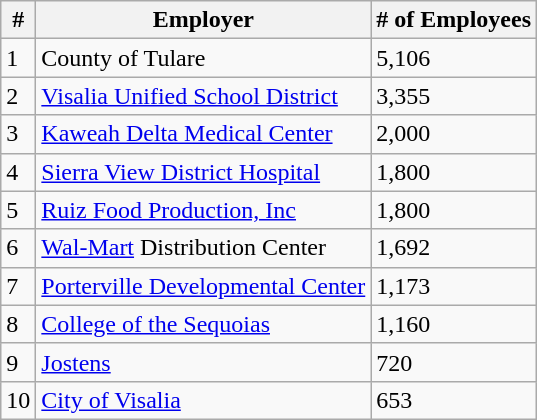<table class="wikitable">
<tr>
<th>#</th>
<th>Employer</th>
<th># of Employees</th>
</tr>
<tr>
<td>1</td>
<td>County of Tulare</td>
<td>5,106</td>
</tr>
<tr>
<td>2</td>
<td><a href='#'>Visalia Unified School District</a></td>
<td>3,355</td>
</tr>
<tr>
<td>3</td>
<td><a href='#'>Kaweah Delta Medical Center</a></td>
<td>2,000</td>
</tr>
<tr>
<td>4</td>
<td><a href='#'>Sierra View District Hospital</a></td>
<td>1,800</td>
</tr>
<tr>
<td>5</td>
<td><a href='#'>Ruiz Food Production, Inc</a></td>
<td>1,800</td>
</tr>
<tr>
<td>6</td>
<td><a href='#'>Wal-Mart</a> Distribution Center</td>
<td>1,692</td>
</tr>
<tr>
<td>7</td>
<td><a href='#'>Porterville Developmental Center</a></td>
<td>1,173</td>
</tr>
<tr>
<td>8</td>
<td><a href='#'>College of the Sequoias</a></td>
<td>1,160</td>
</tr>
<tr>
<td>9</td>
<td><a href='#'>Jostens</a></td>
<td>720</td>
</tr>
<tr>
<td>10</td>
<td><a href='#'>City of Visalia</a></td>
<td>653</td>
</tr>
</table>
